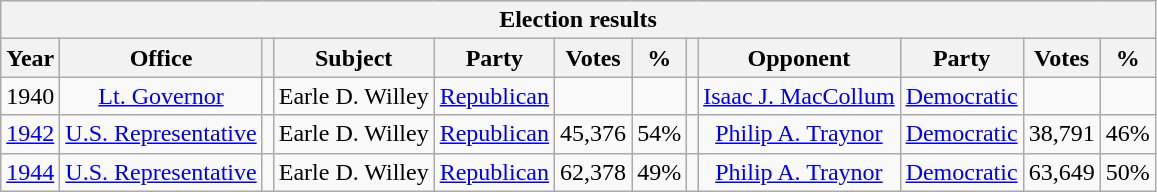<table class=wikitable style="text-align: center;">
<tr>
<th colspan=12>Election results</th>
</tr>
<tr>
<th>Year</th>
<th>Office</th>
<th></th>
<th>Subject</th>
<th>Party</th>
<th>Votes</th>
<th>%</th>
<th></th>
<th>Opponent</th>
<th>Party</th>
<th>Votes</th>
<th>%</th>
</tr>
<tr>
<td>1940</td>
<td><a href='#'>Lt. Governor</a></td>
<td></td>
<td>Earle D. Willey</td>
<td><a href='#'>Republican</a></td>
<td></td>
<td></td>
<td></td>
<td><a href='#'>Isaac J. MacCollum</a></td>
<td><a href='#'>Democratic</a></td>
<td></td>
<td></td>
</tr>
<tr>
<td><a href='#'>1942</a></td>
<td><a href='#'>U.S. Representative</a></td>
<td></td>
<td>Earle D. Willey</td>
<td><a href='#'>Republican</a></td>
<td>45,376</td>
<td>54%</td>
<td></td>
<td><a href='#'>Philip A. Traynor</a></td>
<td><a href='#'>Democratic</a></td>
<td>38,791</td>
<td>46%</td>
</tr>
<tr>
<td><a href='#'>1944</a></td>
<td><a href='#'>U.S. Representative</a></td>
<td></td>
<td>Earle D. Willey</td>
<td><a href='#'>Republican</a></td>
<td>62,378</td>
<td>49%</td>
<td></td>
<td><a href='#'>Philip A. Traynor</a></td>
<td><a href='#'>Democratic</a></td>
<td>63,649</td>
<td>50%</td>
</tr>
</table>
